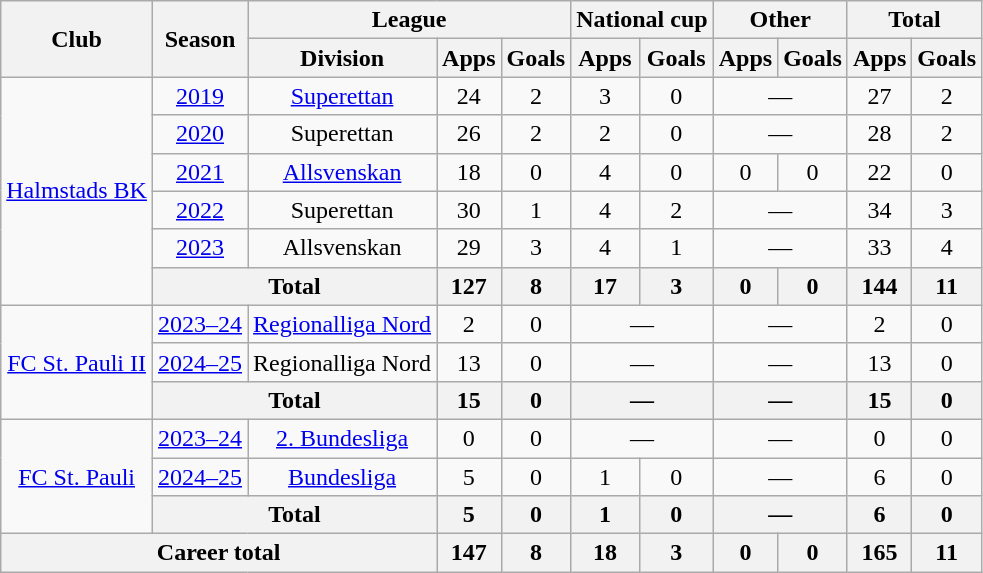<table class="wikitable" style="text-align: center">
<tr>
<th rowspan="2">Club</th>
<th rowspan="2">Season</th>
<th colspan="3">League</th>
<th colspan="2">National cup</th>
<th colspan="2">Other</th>
<th colspan="2">Total</th>
</tr>
<tr>
<th>Division</th>
<th>Apps</th>
<th>Goals</th>
<th>Apps</th>
<th>Goals</th>
<th>Apps</th>
<th>Goals</th>
<th>Apps</th>
<th>Goals</th>
</tr>
<tr>
<td rowspan="6"><a href='#'>Halmstads BK</a></td>
<td><a href='#'>2019</a></td>
<td><a href='#'>Superettan</a></td>
<td>24</td>
<td>2</td>
<td>3</td>
<td>0</td>
<td colspan="2">—</td>
<td>27</td>
<td>2</td>
</tr>
<tr>
<td><a href='#'>2020</a></td>
<td>Superettan</td>
<td>26</td>
<td>2</td>
<td>2</td>
<td>0</td>
<td colspan="2">—</td>
<td>28</td>
<td>2</td>
</tr>
<tr>
<td><a href='#'>2021</a></td>
<td><a href='#'>Allsvenskan</a></td>
<td>18</td>
<td>0</td>
<td>4</td>
<td>0</td>
<td>0</td>
<td>0</td>
<td>22</td>
<td>0</td>
</tr>
<tr>
<td><a href='#'>2022</a></td>
<td>Superettan</td>
<td>30</td>
<td>1</td>
<td>4</td>
<td>2</td>
<td colspan="2">—</td>
<td>34</td>
<td>3</td>
</tr>
<tr>
<td><a href='#'>2023</a></td>
<td>Allsvenskan</td>
<td>29</td>
<td>3</td>
<td>4</td>
<td>1</td>
<td colspan="2">—</td>
<td>33</td>
<td>4</td>
</tr>
<tr>
<th colspan="2">Total</th>
<th>127</th>
<th>8</th>
<th>17</th>
<th>3</th>
<th>0</th>
<th>0</th>
<th>144</th>
<th>11</th>
</tr>
<tr>
<td rowspan="3"><a href='#'>FC St. Pauli II</a></td>
<td><a href='#'>2023–24</a></td>
<td><a href='#'>Regionalliga Nord</a></td>
<td>2</td>
<td>0</td>
<td colspan="2">—</td>
<td colspan="2">—</td>
<td>2</td>
<td>0</td>
</tr>
<tr>
<td><a href='#'>2024–25</a></td>
<td>Regionalliga Nord</td>
<td>13</td>
<td>0</td>
<td colspan="2">—</td>
<td colspan="2">—</td>
<td>13</td>
<td>0</td>
</tr>
<tr>
<th colspan="2">Total</th>
<th>15</th>
<th>0</th>
<th colspan="2">—</th>
<th colspan="2">—</th>
<th>15</th>
<th>0</th>
</tr>
<tr>
<td rowspan="3"><a href='#'>FC St. Pauli</a></td>
<td><a href='#'>2023–24</a></td>
<td><a href='#'>2. Bundesliga</a></td>
<td>0</td>
<td>0</td>
<td colspan="2">—</td>
<td colspan="2">—</td>
<td>0</td>
<td>0</td>
</tr>
<tr>
<td><a href='#'>2024–25</a></td>
<td><a href='#'>Bundesliga</a></td>
<td>5</td>
<td>0</td>
<td>1</td>
<td>0</td>
<td colspan="2">—</td>
<td>6</td>
<td>0</td>
</tr>
<tr>
<th colspan="2">Total</th>
<th>5</th>
<th>0</th>
<th>1</th>
<th>0</th>
<th colspan="2">—</th>
<th>6</th>
<th>0</th>
</tr>
<tr>
<th colspan="3">Career total</th>
<th>147</th>
<th>8</th>
<th>18</th>
<th>3</th>
<th>0</th>
<th>0</th>
<th>165</th>
<th>11</th>
</tr>
</table>
